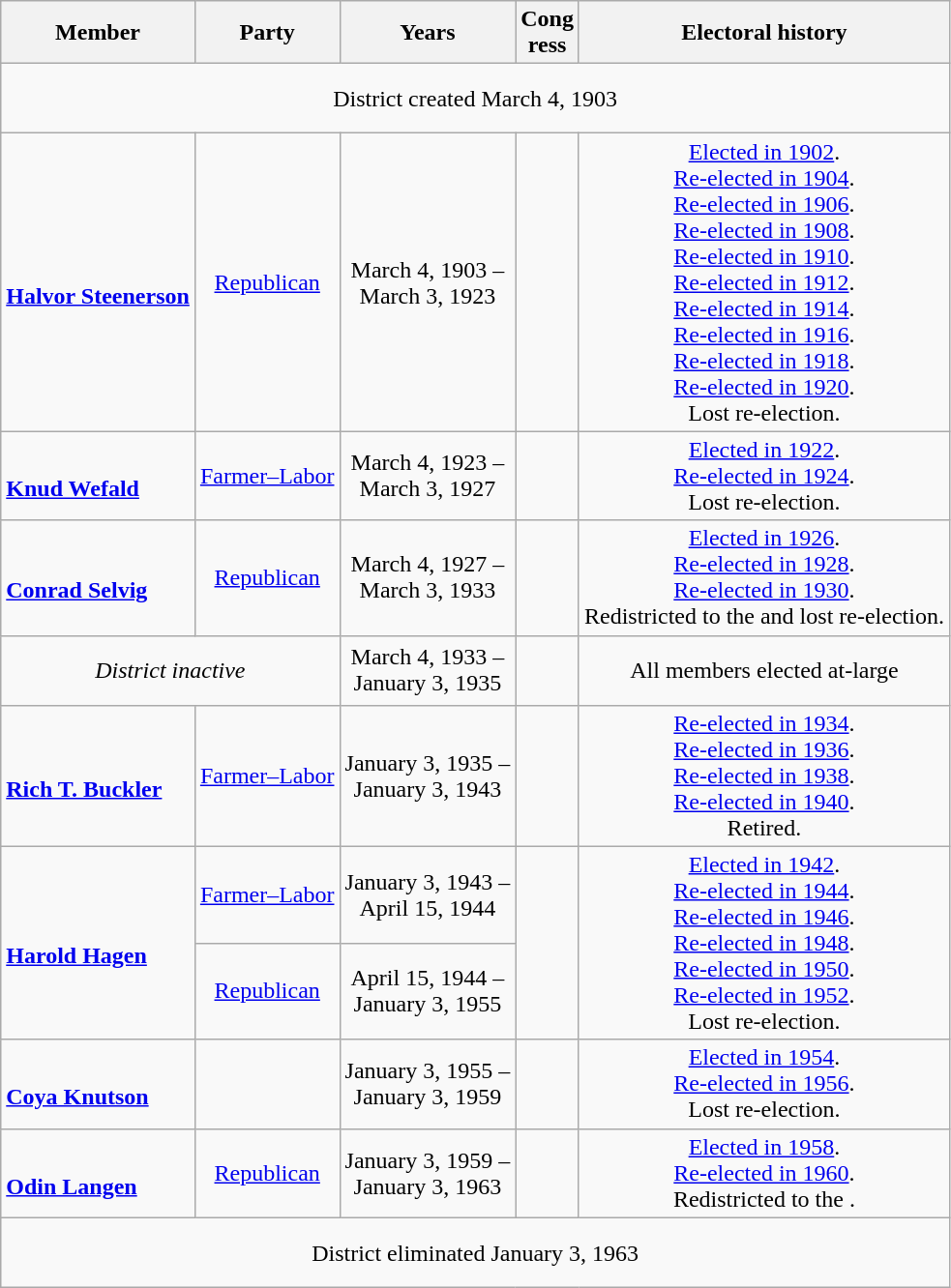<table class=wikitable style="text-align:center">
<tr>
<th>Member</th>
<th>Party</th>
<th>Years</th>
<th>Cong<br>ress</th>
<th>Electoral history</th>
</tr>
<tr style="height:3em">
<td colspan=5>District created March 4, 1903</td>
</tr>
<tr style="height:3em">
<td align=left><br><strong><a href='#'>Halvor Steenerson</a></strong><br></td>
<td><a href='#'>Republican</a></td>
<td>March 4, 1903 –<br>March 3, 1923</td>
<td></td>
<td><a href='#'>Elected in 1902</a>.<br><a href='#'>Re-elected in 1904</a>.<br><a href='#'>Re-elected in 1906</a>.<br><a href='#'>Re-elected in 1908</a>.<br><a href='#'>Re-elected in 1910</a>.<br><a href='#'>Re-elected in 1912</a>.<br><a href='#'>Re-elected in 1914</a>.<br><a href='#'>Re-elected in 1916</a>.<br><a href='#'>Re-elected in 1918</a>.<br><a href='#'>Re-elected in 1920</a>.<br>Lost re-election.</td>
</tr>
<tr style="height:3em">
<td align=left><br><strong><a href='#'>Knud Wefald</a></strong><br></td>
<td><a href='#'>Farmer–Labor</a></td>
<td>March 4, 1923 –<br>March 3, 1927</td>
<td></td>
<td><a href='#'>Elected in 1922</a>.<br><a href='#'>Re-elected in 1924</a>.<br>Lost re-election.</td>
</tr>
<tr style="height:3em">
<td align=left><br><strong><a href='#'>Conrad Selvig</a></strong><br></td>
<td><a href='#'>Republican</a></td>
<td>March 4, 1927 –<br>March 3, 1933</td>
<td></td>
<td><a href='#'>Elected in 1926</a>.<br><a href='#'>Re-elected in 1928</a>.<br><a href='#'>Re-elected in 1930</a>.<br>Redistricted to the  and lost re-election.</td>
</tr>
<tr style="height:3em">
<td colspan=2><em>District inactive</em></td>
<td nowrap>March 4, 1933 –<br>January 3, 1935</td>
<td></td>
<td>All members elected at-large</td>
</tr>
<tr style="height:3em">
<td align=left><br><strong><a href='#'>Rich T. Buckler</a></strong><br></td>
<td><a href='#'>Farmer–Labor</a></td>
<td>January 3, 1935 –<br>January 3, 1943</td>
<td></td>
<td><a href='#'>Re-elected in 1934</a>.<br><a href='#'>Re-elected in 1936</a>.<br><a href='#'>Re-elected in 1938</a>.<br><a href='#'>Re-elected in 1940</a>.<br>Retired.</td>
</tr>
<tr style="height:3em">
<td align=left rowspan=2><br><strong><a href='#'>Harold Hagen</a></strong><br></td>
<td><a href='#'>Farmer–Labor</a></td>
<td nowrap>January 3, 1943 –<br>April 15, 1944</td>
<td rowspan=2></td>
<td rowspan=2><a href='#'>Elected in 1942</a>.<br><a href='#'>Re-elected in 1944</a>.<br><a href='#'>Re-elected in 1946</a>.<br><a href='#'>Re-elected in 1948</a>.<br><a href='#'>Re-elected in 1950</a>.<br><a href='#'>Re-elected in 1952</a>.<br>Lost re-election.</td>
</tr>
<tr style="height:3em">
<td><a href='#'>Republican</a></td>
<td>April 15, 1944 –<br>January 3, 1955</td>
</tr>
<tr style="height:3em">
<td align=left><br><strong><a href='#'>Coya Knutson</a></strong><br></td>
<td><a href='#'></a></td>
<td>January 3, 1955 –<br>January 3, 1959</td>
<td></td>
<td><a href='#'>Elected in 1954</a>.<br><a href='#'>Re-elected in 1956</a>.<br>Lost re-election.</td>
</tr>
<tr style="height:3em">
<td align=left><br><strong><a href='#'>Odin Langen</a></strong><br></td>
<td><a href='#'>Republican</a></td>
<td>January 3, 1959 –<br>January 3, 1963</td>
<td></td>
<td><a href='#'>Elected in 1958</a>.<br><a href='#'>Re-elected in 1960</a>.<br>Redistricted to the .</td>
</tr>
<tr style="height:3em">
<td colspan=5>District eliminated January 3, 1963</td>
</tr>
</table>
